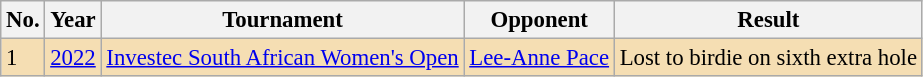<table class="wikitable" style="font-size:95%;">
<tr>
<th>No.</th>
<th>Year</th>
<th>Tournament</th>
<th>Opponent</th>
<th>Result</th>
</tr>
<tr style="background:#F5DEB3;">
<td>1</td>
<td><a href='#'>2022</a></td>
<td><a href='#'>Investec South African Women's Open</a></td>
<td> <a href='#'>Lee-Anne Pace</a></td>
<td>Lost to birdie on sixth extra hole</td>
</tr>
</table>
